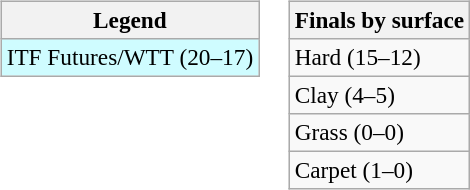<table>
<tr valign=top>
<td><br><table class=wikitable style=font-size:97%>
<tr>
<th>Legend</th>
</tr>
<tr style="background:#cffcff">
<td>ITF Futures/WTT (20–17)</td>
</tr>
</table>
</td>
<td><br><table class=wikitable style=font-size:97%>
<tr>
<th>Finals by surface</th>
</tr>
<tr>
<td>Hard (15–12)</td>
</tr>
<tr>
<td>Clay (4–5)</td>
</tr>
<tr>
<td>Grass (0–0)</td>
</tr>
<tr>
<td>Carpet (1–0)</td>
</tr>
</table>
</td>
</tr>
</table>
